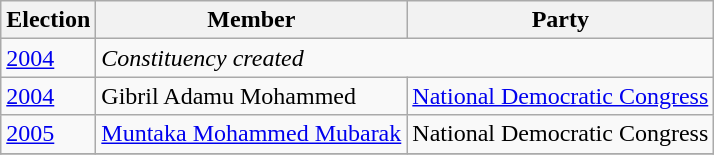<table class="wikitable">
<tr>
<th>Election</th>
<th>Member</th>
<th>Party</th>
</tr>
<tr>
<td><a href='#'>2004</a></td>
<td colspan="2"><em>Constituency created</em></td>
</tr>
<tr>
<td><a href='#'>2004</a></td>
<td>Gibril Adamu Mohammed</td>
<td><a href='#'>National Democratic Congress</a></td>
</tr>
<tr>
<td><a href='#'>2005</a></td>
<td><a href='#'>Muntaka Mohammed Mubarak</a></td>
<td>National Democratic Congress</td>
</tr>
<tr>
</tr>
</table>
